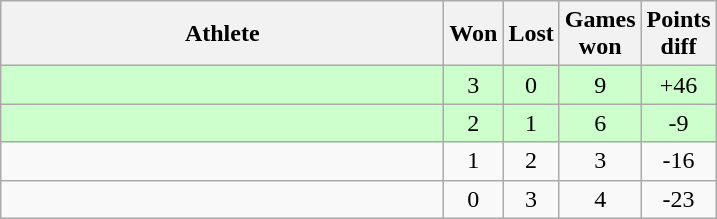<table class="wikitable">
<tr>
<th style="width:18em">Athlete</th>
<th>Won</th>
<th>Lost</th>
<th>Games<br>won</th>
<th>Points<br>diff</th>
</tr>
<tr bgcolor="#ccffcc">
<td></td>
<td align="center">3</td>
<td align="center">0</td>
<td align="center">9</td>
<td align="center">+46</td>
</tr>
<tr bgcolor="#ccffcc">
<td></td>
<td align="center">2</td>
<td align="center">1</td>
<td align="center">6</td>
<td align="center">-9</td>
</tr>
<tr>
<td></td>
<td align="center">1</td>
<td align="center">2</td>
<td align="center">3</td>
<td align="center">-16</td>
</tr>
<tr>
<td></td>
<td align="center">0</td>
<td align="center">3</td>
<td align="center">4</td>
<td align="center">-23</td>
</tr>
</table>
